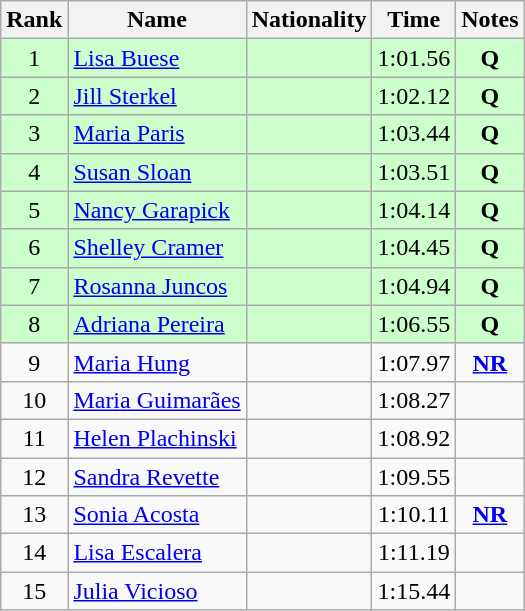<table class="wikitable sortable" style="text-align:center">
<tr>
<th>Rank</th>
<th>Name</th>
<th>Nationality</th>
<th>Time</th>
<th>Notes</th>
</tr>
<tr bgcolor=ccffcc>
<td>1</td>
<td align=left><a href='#'>Lisa Buese</a></td>
<td align=left></td>
<td>1:01.56</td>
<td><strong>Q</strong></td>
</tr>
<tr bgcolor=ccffcc>
<td>2</td>
<td align=left><a href='#'>Jill Sterkel</a></td>
<td align=left></td>
<td>1:02.12</td>
<td><strong>Q</strong></td>
</tr>
<tr bgcolor=ccffcc>
<td>3</td>
<td align=left><a href='#'>Maria Paris</a></td>
<td align=left></td>
<td>1:03.44</td>
<td><strong>Q</strong></td>
</tr>
<tr bgcolor=ccffcc>
<td>4</td>
<td align=left><a href='#'>Susan Sloan</a></td>
<td align=left></td>
<td>1:03.51</td>
<td><strong>Q</strong></td>
</tr>
<tr bgcolor=ccffcc>
<td>5</td>
<td align=left><a href='#'>Nancy Garapick</a></td>
<td align=left></td>
<td>1:04.14</td>
<td><strong>Q</strong></td>
</tr>
<tr bgcolor=ccffcc>
<td>6</td>
<td align=left><a href='#'>Shelley Cramer</a></td>
<td align=left></td>
<td>1:04.45</td>
<td><strong>Q</strong></td>
</tr>
<tr bgcolor=ccffcc>
<td>7</td>
<td align=left><a href='#'>Rosanna Juncos</a></td>
<td align=left></td>
<td>1:04.94</td>
<td><strong>Q</strong></td>
</tr>
<tr bgcolor=ccffcc>
<td>8</td>
<td align=left><a href='#'>Adriana Pereira</a></td>
<td align=left></td>
<td>1:06.55</td>
<td><strong>Q</strong></td>
</tr>
<tr>
<td>9</td>
<td align=left><a href='#'>Maria Hung</a></td>
<td align=left></td>
<td>1:07.97</td>
<td><strong><a href='#'>NR</a></strong></td>
</tr>
<tr>
<td>10</td>
<td align=left><a href='#'>Maria Guimarães</a></td>
<td align=left></td>
<td>1:08.27</td>
<td></td>
</tr>
<tr>
<td>11</td>
<td align=left><a href='#'>Helen Plachinski</a></td>
<td align=left></td>
<td>1:08.92</td>
<td></td>
</tr>
<tr>
<td>12</td>
<td align=left><a href='#'>Sandra Revette</a></td>
<td align=left></td>
<td>1:09.55</td>
<td></td>
</tr>
<tr>
<td>13</td>
<td align=left><a href='#'>Sonia Acosta</a></td>
<td align=left></td>
<td>1:10.11</td>
<td><strong><a href='#'>NR</a></strong></td>
</tr>
<tr>
<td>14</td>
<td align=left><a href='#'>Lisa Escalera</a></td>
<td align=left></td>
<td>1:11.19</td>
<td></td>
</tr>
<tr>
<td>15</td>
<td align=left><a href='#'>Julia Vicioso</a></td>
<td align=left></td>
<td>1:15.44</td>
<td></td>
</tr>
</table>
